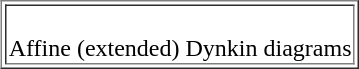<table border align=right>
<tr align=center>
<td><br>Affine (extended) Dynkin diagrams</td>
</tr>
</table>
